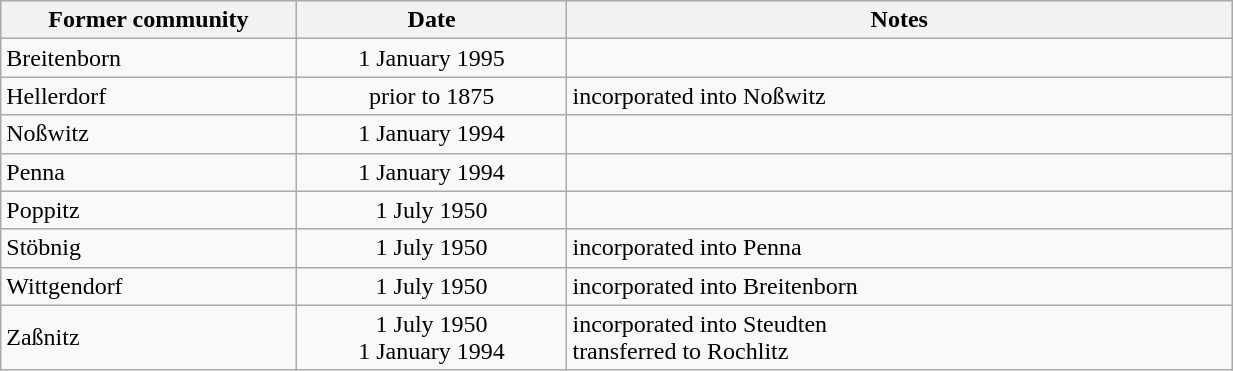<table width="65%" class="wikitable">
<tr>
<th width="24%" bgcolor="#e4e0e4">Former community</th>
<th width="22%" bgcolor="#e4e0e4">Date</th>
<th width="54%" bgcolor="#e4e0e4">Notes</th>
</tr>
<tr>
<td>Breitenborn</td>
<td align="center">1 January 1995</td>
<td></td>
</tr>
<tr>
<td>Hellerdorf</td>
<td align="center">prior to 1875</td>
<td>incorporated into Noßwitz</td>
</tr>
<tr>
<td>Noßwitz</td>
<td align="center">1 January 1994</td>
<td></td>
</tr>
<tr>
<td>Penna</td>
<td align="center">1 January 1994</td>
<td></td>
</tr>
<tr>
<td>Poppitz</td>
<td align="center">1 July 1950</td>
<td></td>
</tr>
<tr>
<td>Stöbnig</td>
<td align="center">1 July 1950</td>
<td>incorporated into Penna</td>
</tr>
<tr>
<td>Wittgendorf</td>
<td align="center">1 July 1950</td>
<td>incorporated into  Breitenborn</td>
</tr>
<tr>
<td>Zaßnitz</td>
<td align="center">1 July 1950<br>1 January 1994</td>
<td>incorporated into Steudten<br> transferred to Rochlitz</td>
</tr>
</table>
